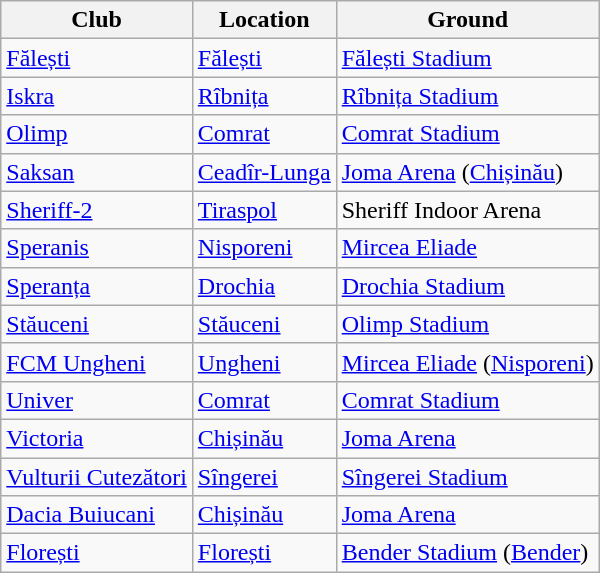<table class="wikitable">
<tr>
<th>Club</th>
<th>Location</th>
<th>Ground</th>
</tr>
<tr>
<td><a href='#'>Fălești</a></td>
<td><a href='#'>Fălești</a></td>
<td><a href='#'>Fălești Stadium</a></td>
</tr>
<tr>
<td><a href='#'>Iskra</a></td>
<td><a href='#'>Rîbnița</a></td>
<td><a href='#'>Rîbnița Stadium</a></td>
</tr>
<tr>
<td><a href='#'>Olimp</a></td>
<td><a href='#'>Comrat</a></td>
<td><a href='#'>Comrat Stadium</a></td>
</tr>
<tr>
<td><a href='#'>Saksan</a></td>
<td><a href='#'>Ceadîr-Lunga</a></td>
<td><a href='#'>Joma Arena</a> (<a href='#'>Chișinău</a>)</td>
</tr>
<tr>
<td><a href='#'>Sheriff-2</a></td>
<td><a href='#'>Tiraspol</a></td>
<td>Sheriff Indoor Arena</td>
</tr>
<tr>
<td><a href='#'>Speranis</a></td>
<td><a href='#'>Nisporeni</a></td>
<td><a href='#'>Mircea Eliade</a></td>
</tr>
<tr>
<td><a href='#'>Speranța</a></td>
<td><a href='#'>Drochia</a></td>
<td><a href='#'>Drochia Stadium</a></td>
</tr>
<tr>
<td><a href='#'>Stăuceni</a></td>
<td><a href='#'>Stăuceni</a></td>
<td><a href='#'>Olimp Stadium</a></td>
</tr>
<tr>
<td><a href='#'>FCM Ungheni</a></td>
<td><a href='#'>Ungheni</a></td>
<td><a href='#'>Mircea Eliade</a> (<a href='#'>Nisporeni</a>)</td>
</tr>
<tr>
<td><a href='#'>Univer</a></td>
<td><a href='#'>Comrat</a></td>
<td><a href='#'>Comrat Stadium</a></td>
</tr>
<tr>
<td><a href='#'>Victoria</a></td>
<td><a href='#'>Chișinău</a></td>
<td><a href='#'>Joma Arena</a></td>
</tr>
<tr>
<td><a href='#'>Vulturii Cutezători</a></td>
<td><a href='#'>Sîngerei</a></td>
<td><a href='#'>Sîngerei Stadium</a></td>
</tr>
<tr>
<td><a href='#'>Dacia Buiucani</a></td>
<td><a href='#'>Chișinău</a></td>
<td><a href='#'>Joma Arena</a></td>
</tr>
<tr>
<td><a href='#'>Florești</a></td>
<td><a href='#'>Florești</a></td>
<td><a href='#'>Bender Stadium</a> (<a href='#'>Bender</a>)</td>
</tr>
</table>
